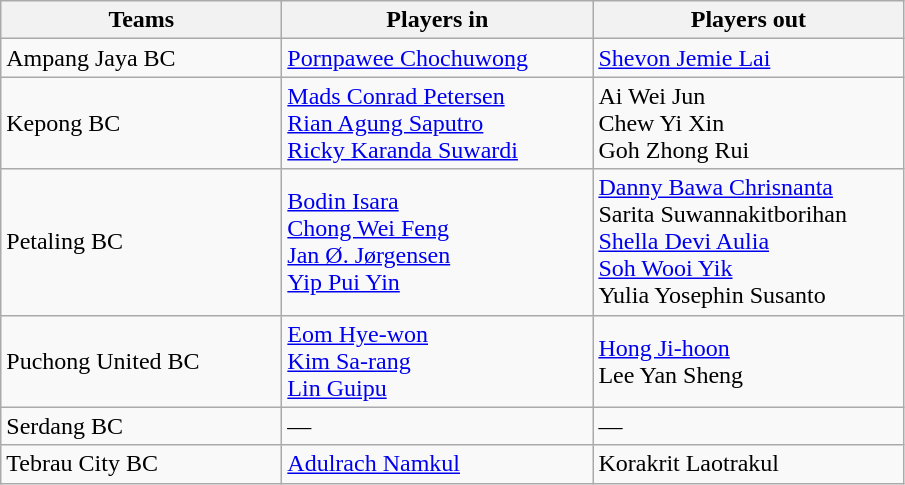<table class="wikitable">
<tr>
<th width=180>Teams</th>
<th width=200>Players in</th>
<th width=200>Players out</th>
</tr>
<tr>
<td>Ampang Jaya BC</td>
<td> <a href='#'>Pornpawee Chochuwong</a></td>
<td> <a href='#'>Shevon Jemie Lai</a></td>
</tr>
<tr>
<td>Kepong BC</td>
<td> <a href='#'>Mads Conrad Petersen</a><br> <a href='#'>Rian Agung Saputro</a><br> <a href='#'>Ricky Karanda Suwardi</a></td>
<td> Ai Wei Jun<br> Chew Yi Xin<br> Goh Zhong Rui</td>
</tr>
<tr>
<td>Petaling BC</td>
<td> <a href='#'>Bodin Isara</a><br> <a href='#'>Chong Wei Feng</a><br> <a href='#'>Jan Ø. Jørgensen</a><br> <a href='#'>Yip Pui Yin</a></td>
<td> <a href='#'>Danny Bawa Chrisnanta</a><br> Sarita Suwannakitborihan<br> <a href='#'>Shella Devi Aulia</a><br> <a href='#'>Soh Wooi Yik</a><br> Yulia Yosephin Susanto</td>
</tr>
<tr>
<td>Puchong United BC</td>
<td> <a href='#'>Eom Hye-won</a><br> <a href='#'>Kim Sa-rang</a><br> <a href='#'>Lin Guipu</a></td>
<td> <a href='#'>Hong Ji-hoon</a><br> Lee Yan Sheng</td>
</tr>
<tr>
<td>Serdang BC</td>
<td>—</td>
<td>—</td>
</tr>
<tr>
<td>Tebrau City BC</td>
<td> <a href='#'>Adulrach Namkul</a></td>
<td> Korakrit Laotrakul</td>
</tr>
</table>
